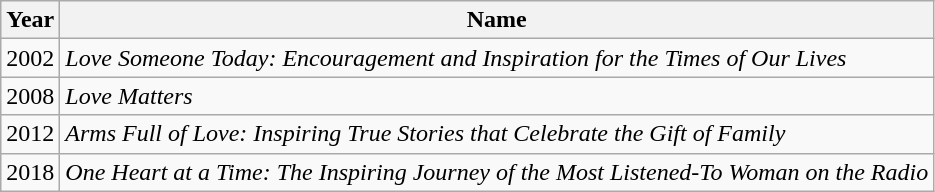<table class="wikitable">
<tr>
<th>Year</th>
<th>Name</th>
</tr>
<tr>
<td>2002</td>
<td><em>Love Someone Today: Encouragement and Inspiration for the Times of Our Lives</em></td>
</tr>
<tr>
<td>2008</td>
<td><em>Love Matters</em></td>
</tr>
<tr>
<td>2012</td>
<td><em>Arms Full of Love: Inspiring True Stories that Celebrate the Gift of Family</em></td>
</tr>
<tr>
<td>2018</td>
<td><em>One Heart at a Time: The Inspiring Journey of the Most Listened-To Woman on the Radio</em></td>
</tr>
</table>
